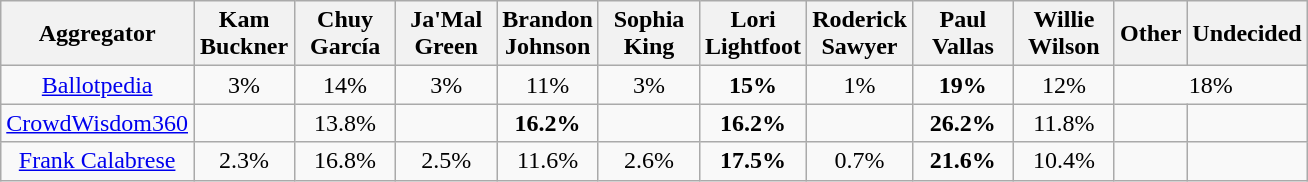<table class="wikitable sortable" style="text-align:center;">
<tr>
<th>Aggregator</th>
<th style="width:60px;">Kam<br>Buckner</th>
<th style="width:60px;">Chuy<br>García</th>
<th style="width:60px;">Ja'Mal<br>Green</th>
<th style="width:60px;">Brandon<br>Johnson</th>
<th style="width:60px;">Sophia<br>King</th>
<th style="width:60px;">Lori<br>Lightfoot</th>
<th style="width:60px;">Roderick<br>Sawyer</th>
<th style="width:60px;">Paul<br>Vallas</th>
<th style="width:60px;">Willie<br>Wilson</th>
<th>Other</th>
<th>Undecided</th>
</tr>
<tr>
<td><a href='#'>Ballotpedia</a></td>
<td>3%</td>
<td>14%</td>
<td>3%</td>
<td>11%</td>
<td>3%</td>
<td><strong>15%</strong></td>
<td>1%</td>
<td><strong>19%</strong></td>
<td>12%</td>
<td colspan=2 >18%</td>
</tr>
<tr>
<td><a href='#'>CrowdWisdom360</a></td>
<td></td>
<td>13.8%</td>
<td></td>
<td><strong>16.2%</strong></td>
<td></td>
<td><strong>16.2%</strong></td>
<td></td>
<td><strong>26.2%</strong></td>
<td>11.8%</td>
<td></td>
<td></td>
</tr>
<tr>
<td><a href='#'>Frank Calabrese</a></td>
<td>2.3%</td>
<td>16.8%</td>
<td>2.5%</td>
<td>11.6%</td>
<td>2.6%</td>
<td><strong>17.5%</strong></td>
<td>0.7%</td>
<td><strong>21.6%</strong></td>
<td>10.4%</td>
<td></td>
<td></td>
</tr>
</table>
